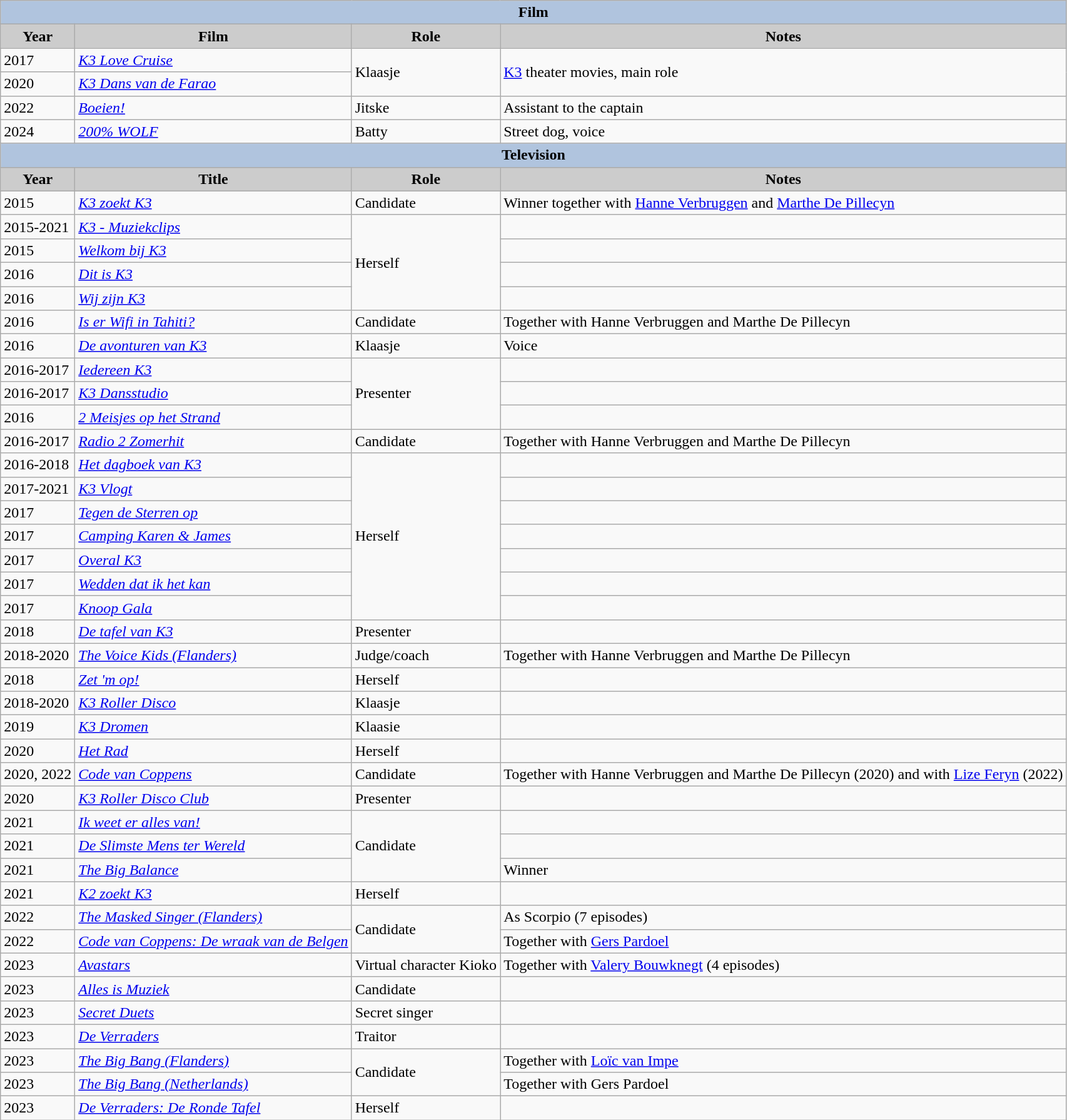<table class="wikitable">
<tr align="center">
<th colspan=4 style="background:#B0C4DE;">Film</th>
</tr>
<tr align="center">
<th style="background: #CCCCCC;">Year</th>
<th style="background: #CCCCCC;">Film</th>
<th style="background: #CCCCCC;">Role</th>
<th style="background: #CCCCCC;">Notes</th>
</tr>
<tr>
<td>2017</td>
<td><em><a href='#'>K3 Love Cruise</a></em></td>
<td rowspan="2">Klaasje</td>
<td rowspan="2"><a href='#'>K3</a> theater movies, main role</td>
</tr>
<tr>
<td>2020</td>
<td><em><a href='#'>K3 Dans van de Farao</a></em></td>
</tr>
<tr>
<td>2022</td>
<td><em><a href='#'>Boeien!</a></em></td>
<td>Jitske</td>
<td>Assistant to the captain</td>
</tr>
<tr>
<td>2024</td>
<td><em><a href='#'>200% WOLF</a></em></td>
<td>Batty</td>
<td>Street dog, voice</td>
</tr>
<tr align="center">
<th colspan=4 style="background:#B0C4DE;">Television</th>
</tr>
<tr align="center">
<th style="background: #CCCCCC;">Year</th>
<th style="background: #CCCCCC;">Title</th>
<th style="background: #CCCCCC;">Role</th>
<th style="background: #CCCCCC;">Notes</th>
</tr>
<tr>
<td>2015</td>
<td><em><a href='#'>K3 zoekt K3</a></em></td>
<td>Candidate</td>
<td>Winner together with <a href='#'>Hanne Verbruggen</a> and <a href='#'>Marthe De Pillecyn</a></td>
</tr>
<tr>
<td>2015-2021</td>
<td><em><a href='#'>K3 - Muziekclips</a></em></td>
<td rowspan="4">Herself</td>
<td></td>
</tr>
<tr>
<td>2015</td>
<td><em><a href='#'>Welkom bij K3</a></em></td>
<td></td>
</tr>
<tr>
<td>2016</td>
<td><em><a href='#'>Dit is K3</a></em></td>
<td></td>
</tr>
<tr>
<td>2016</td>
<td><em><a href='#'>Wij zijn K3</a></em></td>
<td></td>
</tr>
<tr>
<td>2016</td>
<td><em><a href='#'>Is er Wifi in Tahiti?</a></em></td>
<td>Candidate</td>
<td>Together with Hanne Verbruggen and Marthe De Pillecyn</td>
</tr>
<tr>
<td>2016</td>
<td><em><a href='#'>De avonturen van K3</a></em></td>
<td>Klaasje</td>
<td>Voice</td>
</tr>
<tr>
<td>2016-2017</td>
<td><em><a href='#'>Iedereen K3</a></em></td>
<td rowspan="3">Presenter</td>
<td></td>
</tr>
<tr>
<td>2016-2017</td>
<td><em><a href='#'>K3 Dansstudio</a></em></td>
<td></td>
</tr>
<tr>
<td>2016</td>
<td><em><a href='#'>2 Meisjes op het Strand</a></em></td>
<td></td>
</tr>
<tr>
<td>2016-2017</td>
<td><em><a href='#'>Radio 2 Zomerhit</a></em></td>
<td>Candidate</td>
<td>Together with Hanne Verbruggen and Marthe De Pillecyn</td>
</tr>
<tr>
<td>2016-2018</td>
<td><em><a href='#'>Het dagboek van K3</a></em></td>
<td rowspan="7">Herself</td>
<td></td>
</tr>
<tr>
<td>2017-2021</td>
<td><em><a href='#'>K3 Vlogt</a></em></td>
<td></td>
</tr>
<tr>
<td>2017</td>
<td><em><a href='#'>Tegen de Sterren op</a></em></td>
<td></td>
</tr>
<tr>
<td>2017</td>
<td><em><a href='#'>Camping Karen & James</a></em></td>
<td></td>
</tr>
<tr>
<td>2017</td>
<td><em><a href='#'>Overal K3</a></em></td>
<td></td>
</tr>
<tr>
<td>2017</td>
<td><em><a href='#'>Wedden dat ik het kan</a></em></td>
<td></td>
</tr>
<tr>
<td>2017</td>
<td><em><a href='#'>Knoop Gala</a></em></td>
<td></td>
</tr>
<tr>
<td>2018</td>
<td><em><a href='#'>De tafel van K3</a></em></td>
<td>Presenter</td>
<td></td>
</tr>
<tr>
<td>2018-2020</td>
<td><em><a href='#'>The Voice Kids (Flanders)</a></em></td>
<td>Judge/coach</td>
<td>Together with Hanne Verbruggen and Marthe De Pillecyn</td>
</tr>
<tr>
<td>2018</td>
<td><em><a href='#'>Zet 'm op!</a></em></td>
<td>Herself</td>
<td></td>
</tr>
<tr>
<td>2018-2020</td>
<td><em><a href='#'>K3 Roller Disco</a></em></td>
<td>Klaasje</td>
<td></td>
</tr>
<tr>
<td>2019</td>
<td><em><a href='#'>K3 Dromen</a></em></td>
<td>Klaasie</td>
<td></td>
</tr>
<tr>
<td>2020</td>
<td><em><a href='#'>Het Rad</a></em></td>
<td>Herself</td>
<td></td>
</tr>
<tr>
<td>2020, 2022</td>
<td><em><a href='#'>Code van Coppens</a></em></td>
<td>Candidate</td>
<td>Together with Hanne Verbruggen and Marthe De Pillecyn (2020) and with <a href='#'>Lize Feryn</a> (2022)</td>
</tr>
<tr>
<td>2020</td>
<td><em><a href='#'>K3 Roller Disco Club</a></em></td>
<td>Presenter</td>
<td></td>
</tr>
<tr>
<td>2021</td>
<td><em><a href='#'>Ik weet er alles van!</a></em></td>
<td rowspan="3">Candidate</td>
<td></td>
</tr>
<tr>
<td>2021</td>
<td><em><a href='#'>De Slimste Mens ter Wereld</a></em></td>
<td></td>
</tr>
<tr>
<td>2021</td>
<td><em><a href='#'>The Big Balance</a></em></td>
<td>Winner</td>
</tr>
<tr>
<td>2021</td>
<td><em><a href='#'>K2 zoekt K3</a></em></td>
<td>Herself</td>
<td></td>
</tr>
<tr>
<td>2022</td>
<td><em><a href='#'>The Masked Singer (Flanders)</a></em></td>
<td rowspan="2">Candidate</td>
<td>As Scorpio (7 episodes)</td>
</tr>
<tr>
<td>2022</td>
<td><em><a href='#'>Code van Coppens: De wraak van de Belgen</a></em></td>
<td>Together with <a href='#'>Gers Pardoel</a></td>
</tr>
<tr>
<td>2023</td>
<td><em><a href='#'>Avastars</a></em></td>
<td>Virtual character Kioko</td>
<td>Together with <a href='#'>Valery Bouwknegt</a> (4 episodes)</td>
</tr>
<tr>
<td>2023</td>
<td><em><a href='#'>Alles is Muziek</a></em></td>
<td>Candidate</td>
<td></td>
</tr>
<tr>
<td>2023</td>
<td><em><a href='#'>Secret Duets</a></em></td>
<td>Secret singer</td>
<td></td>
</tr>
<tr>
<td>2023</td>
<td><em><a href='#'>De Verraders</a></em></td>
<td>Traitor</td>
<td></td>
</tr>
<tr>
<td>2023</td>
<td><em><a href='#'>The Big Bang (Flanders)</a></em></td>
<td rowspan="2">Candidate</td>
<td>Together with <a href='#'>Loïc van Impe</a></td>
</tr>
<tr>
<td>2023</td>
<td><em><a href='#'>The Big Bang (Netherlands)</a></em></td>
<td>Together with Gers Pardoel</td>
</tr>
<tr>
<td>2023</td>
<td><em><a href='#'>De Verraders: De Ronde Tafel</a></em></td>
<td>Herself</td>
<td></td>
</tr>
</table>
